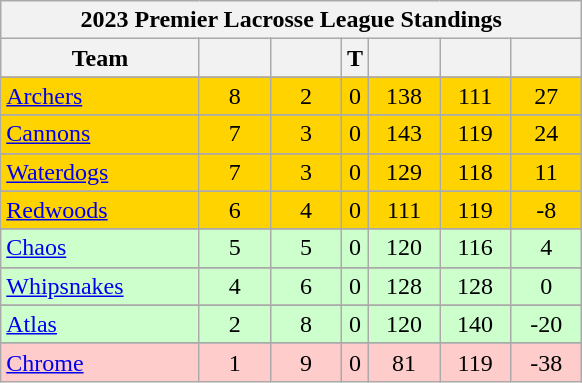<table class="wikitable" style="text-align:center">
<tr>
<th colspan="14" style="background-color:;color:#000000;">2023 Premier Lacrosse League Standings</th>
</tr>
<tr>
<th width="125">Team</th>
<th width="40"></th>
<th width="40"></th>
<th>T</th>
<th width="40"></th>
<th width="40"></th>
<th width="40"></th>
</tr>
<tr>
</tr>
<tr bgcolor="ffd300">
<td style="text-align:left;"><a href='#'>Archers</a></td>
<td>8</td>
<td>2</td>
<td>0</td>
<td>138</td>
<td>111</td>
<td>27</td>
</tr>
<tr>
</tr>
<tr bgcolor="ffd300">
<td style="text-align:left;"><a href='#'>Cannons</a></td>
<td>7</td>
<td>3</td>
<td>0</td>
<td>143</td>
<td>119</td>
<td>24</td>
</tr>
<tr>
</tr>
<tr bgcolor="ffd300">
<td style="text-align:left;"><a href='#'>Waterdogs</a></td>
<td>7</td>
<td>3</td>
<td>0</td>
<td>129</td>
<td>118</td>
<td>11</td>
</tr>
<tr>
</tr>
<tr bgcolor="ffd300">
<td style="text-align:left;"><a href='#'>Redwoods</a></td>
<td>6</td>
<td>4</td>
<td>0</td>
<td>111</td>
<td>119</td>
<td>-8</td>
</tr>
<tr>
</tr>
<tr bgcolor="ccffcc">
<td style="text-align:left;"><a href='#'>Chaos</a></td>
<td>5</td>
<td>5</td>
<td>0</td>
<td>120</td>
<td>116</td>
<td>4</td>
</tr>
<tr>
</tr>
<tr bgcolor="ccffcc">
<td style="text-align:left;"><a href='#'>Whipsnakes</a></td>
<td>4</td>
<td>6</td>
<td>0</td>
<td>128</td>
<td>128</td>
<td>0</td>
</tr>
<tr>
</tr>
<tr bgcolor="ccffcc">
<td style="text-align:left;"><a href='#'>Atlas</a></td>
<td>2</td>
<td>8</td>
<td>0</td>
<td>120</td>
<td>140</td>
<td>-20</td>
</tr>
<tr>
</tr>
<tr bgcolor="ffcccc">
<td style="text-align:left;"><a href='#'>Chrome</a></td>
<td>1</td>
<td>9</td>
<td>0</td>
<td>81</td>
<td>119</td>
<td>-38</td>
</tr>
</table>
